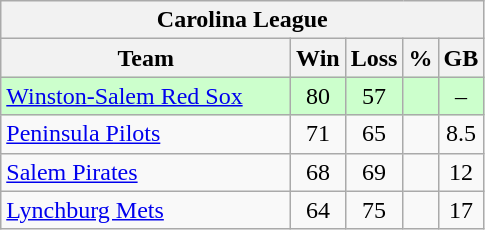<table class="wikitable">
<tr>
<th colspan="5">Carolina League</th>
</tr>
<tr>
<th width="60%">Team</th>
<th>Win</th>
<th>Loss</th>
<th>%</th>
<th>GB</th>
</tr>
<tr align=center bgcolor=ccffcc>
<td align=left><a href='#'>Winston-Salem Red Sox</a></td>
<td>80</td>
<td>57</td>
<td></td>
<td>–</td>
</tr>
<tr align=center>
<td align=left><a href='#'>Peninsula Pilots</a></td>
<td>71</td>
<td>65</td>
<td></td>
<td>8.5</td>
</tr>
<tr align=center>
<td align=left><a href='#'>Salem Pirates</a></td>
<td>68</td>
<td>69</td>
<td></td>
<td>12</td>
</tr>
<tr align=center>
<td align=left><a href='#'>Lynchburg Mets</a></td>
<td>64</td>
<td>75</td>
<td></td>
<td>17</td>
</tr>
</table>
